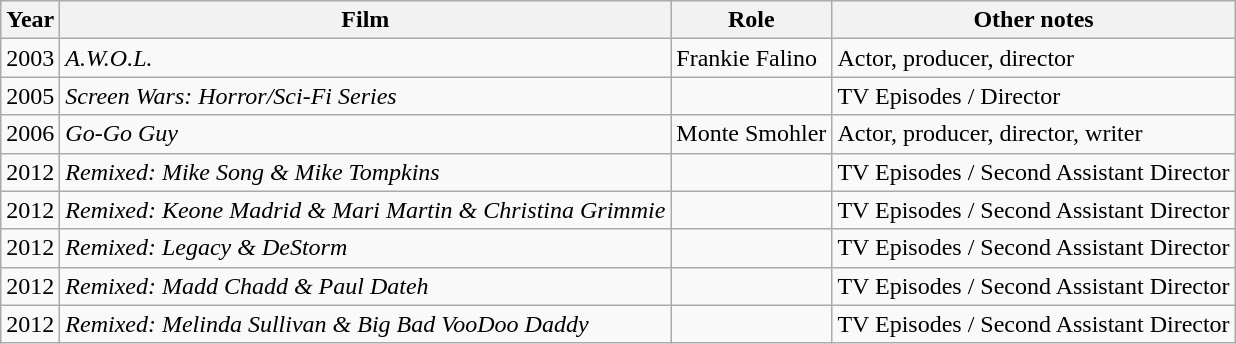<table class="wikitable sortable">
<tr>
<th>Year</th>
<th>Film</th>
<th>Role</th>
<th>Other notes</th>
</tr>
<tr>
<td>2003</td>
<td><em>A.W.O.L.</em></td>
<td>Frankie Falino</td>
<td>Actor, producer, director</td>
</tr>
<tr>
<td>2005</td>
<td><em>Screen Wars: Horror/Sci-Fi Series</em></td>
<td></td>
<td>TV Episodes / Director</td>
</tr>
<tr>
<td>2006</td>
<td><em>Go-Go Guy</em></td>
<td>Monte Smohler</td>
<td>Actor, producer, director, writer</td>
</tr>
<tr>
<td>2012</td>
<td><em>Remixed: Mike Song & Mike Tompkins</em></td>
<td></td>
<td>TV Episodes / Second Assistant Director</td>
</tr>
<tr>
<td>2012</td>
<td><em>Remixed: Keone Madrid & Mari Martin & Christina Grimmie</em></td>
<td></td>
<td>TV Episodes / Second Assistant Director</td>
</tr>
<tr>
<td>2012</td>
<td><em>Remixed: Legacy & DeStorm</em></td>
<td></td>
<td>TV Episodes / Second Assistant Director</td>
</tr>
<tr>
<td>2012</td>
<td><em>Remixed: Madd Chadd & Paul Dateh</em></td>
<td></td>
<td>TV Episodes / Second Assistant Director</td>
</tr>
<tr>
<td>2012</td>
<td><em>Remixed: Melinda Sullivan & Big Bad VooDoo Daddy</em></td>
<td></td>
<td>TV Episodes / Second Assistant Director</td>
</tr>
</table>
